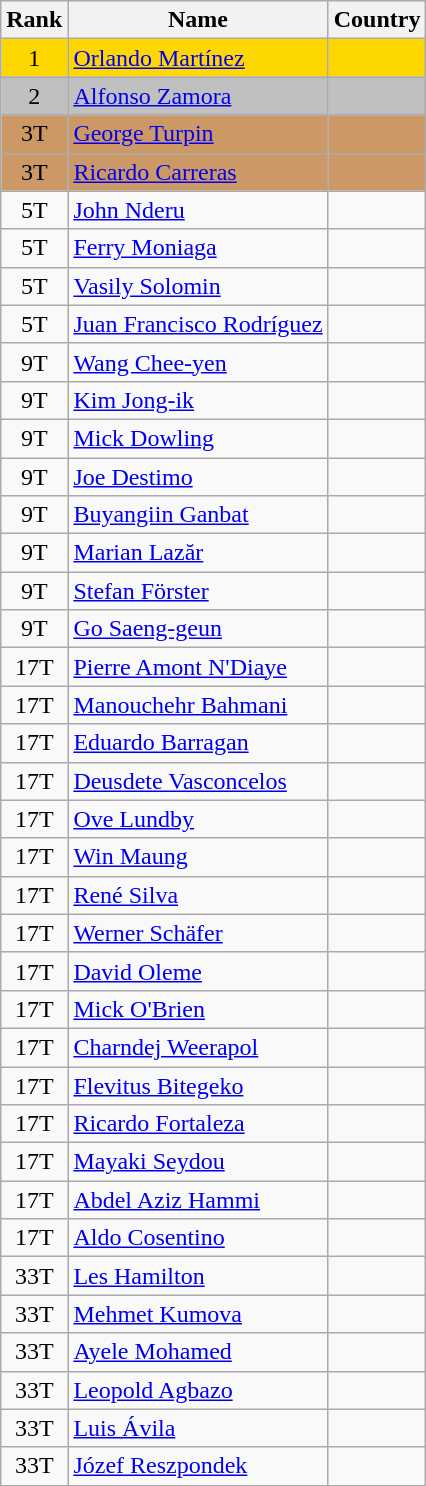<table class="wikitable sortable" style="text-align:center">
<tr>
<th>Rank</th>
<th>Name</th>
<th>Country</th>
</tr>
<tr bgcolor=gold>
<td>1</td>
<td align="left"><a href='#'>Orlando Martínez</a></td>
<td align="left"></td>
</tr>
<tr bgcolor=silver>
<td>2</td>
<td align="left"><a href='#'>Alfonso Zamora</a></td>
<td align="left"></td>
</tr>
<tr bgcolor=#CC9966>
<td>3T</td>
<td align="left"><a href='#'>George Turpin</a></td>
<td align="left"></td>
</tr>
<tr bgcolor=#CC9966>
<td>3T</td>
<td align="left"><a href='#'>Ricardo Carreras</a></td>
<td align="left"></td>
</tr>
<tr>
<td>5T</td>
<td align="left"><a href='#'>John Nderu</a></td>
<td align="left"></td>
</tr>
<tr>
<td>5T</td>
<td align="left"><a href='#'>Ferry Moniaga</a></td>
<td align="left"></td>
</tr>
<tr>
<td>5T</td>
<td align="left"><a href='#'>Vasily Solomin</a></td>
<td align="left"></td>
</tr>
<tr>
<td>5T</td>
<td align="left"><a href='#'>Juan Francisco Rodríguez</a></td>
<td align="left"></td>
</tr>
<tr>
<td>9T</td>
<td align="left"><a href='#'>Wang Chee-yen</a></td>
<td align="left"></td>
</tr>
<tr>
<td>9T</td>
<td align="left"><a href='#'>Kim Jong-ik</a></td>
<td align="left"></td>
</tr>
<tr>
<td>9T</td>
<td align="left"><a href='#'>Mick Dowling</a></td>
<td align="left"></td>
</tr>
<tr>
<td>9T</td>
<td align="left"><a href='#'>Joe Destimo</a></td>
<td align="left"></td>
</tr>
<tr>
<td>9T</td>
<td align="left"><a href='#'>Buyangiin Ganbat</a></td>
<td align="left"></td>
</tr>
<tr>
<td>9T</td>
<td align="left"><a href='#'>Marian Lazăr</a></td>
<td align="left"></td>
</tr>
<tr>
<td>9T</td>
<td align="left"><a href='#'>Stefan Förster</a></td>
<td align="left"></td>
</tr>
<tr>
<td>9T</td>
<td align="left"><a href='#'>Go Saeng-geun</a></td>
<td align="left"></td>
</tr>
<tr>
<td>17T</td>
<td align="left"><a href='#'>Pierre Amont N'Diaye</a></td>
<td align="left"></td>
</tr>
<tr>
<td>17T</td>
<td align="left"><a href='#'>Manouchehr Bahmani</a></td>
<td align="left"></td>
</tr>
<tr>
<td>17T</td>
<td align="left"><a href='#'>Eduardo Barragan</a></td>
<td align="left"></td>
</tr>
<tr>
<td>17T</td>
<td align="left"><a href='#'>Deusdete Vasconcelos</a></td>
<td align="left"></td>
</tr>
<tr>
<td>17T</td>
<td align="left"><a href='#'>Ove Lundby</a></td>
<td align="left"></td>
</tr>
<tr>
<td>17T</td>
<td align="left"><a href='#'>Win Maung</a></td>
<td align="left"></td>
</tr>
<tr>
<td>17T</td>
<td align="left"><a href='#'>René Silva</a></td>
<td align="left"></td>
</tr>
<tr>
<td>17T</td>
<td align="left"><a href='#'>Werner Schäfer</a></td>
<td align="left"></td>
</tr>
<tr>
<td>17T</td>
<td align="left"><a href='#'>David Oleme</a></td>
<td align="left"></td>
</tr>
<tr>
<td>17T</td>
<td align="left"><a href='#'>Mick O'Brien</a></td>
<td align="left"></td>
</tr>
<tr>
<td>17T</td>
<td align="left"><a href='#'>Charndej Weerapol</a></td>
<td align="left"></td>
</tr>
<tr>
<td>17T</td>
<td align="left"><a href='#'>Flevitus Bitegeko</a></td>
<td align="left"></td>
</tr>
<tr>
<td>17T</td>
<td align="left"><a href='#'>Ricardo Fortaleza</a></td>
<td align="left"></td>
</tr>
<tr>
<td>17T</td>
<td align="left"><a href='#'>Mayaki Seydou</a></td>
<td align="left"></td>
</tr>
<tr>
<td>17T</td>
<td align="left"><a href='#'>Abdel Aziz Hammi</a></td>
<td align="left"></td>
</tr>
<tr>
<td>17T</td>
<td align="left"><a href='#'>Aldo Cosentino</a></td>
<td align="left"></td>
</tr>
<tr>
<td>33T</td>
<td align="left"><a href='#'>Les Hamilton</a></td>
<td align="left"></td>
</tr>
<tr>
<td>33T</td>
<td align="left"><a href='#'>Mehmet Kumova</a></td>
<td align="left"></td>
</tr>
<tr>
<td>33T</td>
<td align="left"><a href='#'>Ayele Mohamed</a></td>
<td align="left"></td>
</tr>
<tr>
<td>33T</td>
<td align="left"><a href='#'>Leopold Agbazo</a></td>
<td align="left"></td>
</tr>
<tr>
<td>33T</td>
<td align="left"><a href='#'>Luis Ávila</a></td>
<td align="left"></td>
</tr>
<tr>
<td>33T</td>
<td align="left"><a href='#'>Józef Reszpondek</a></td>
<td align="left"></td>
</tr>
</table>
